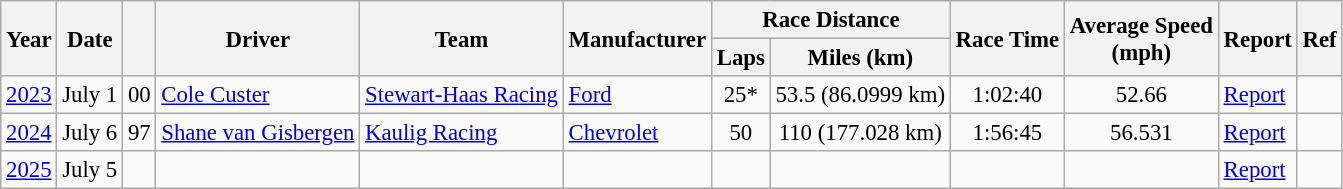<table class="wikitable" style="font-size: 95%;">
<tr>
<th rowspan=2>Year</th>
<th rowspan=2>Date</th>
<th rowspan=2></th>
<th rowspan=2>Driver</th>
<th rowspan=2>Team</th>
<th rowspan=2>Manufacturer</th>
<th colspan=2>Race Distance</th>
<th rowspan=2>Race Time</th>
<th rowspan=2>Average Speed<br>(mph)</th>
<th rowspan=2>Report</th>
<th rowspan=2>Ref</th>
</tr>
<tr>
<th>Laps</th>
<th>Miles (km)</th>
</tr>
<tr>
<td><a href='#'>2023</a></td>
<td>July 1</td>
<td align="center">00</td>
<td><a href='#'>Cole Custer</a></td>
<td><a href='#'>Stewart-Haas Racing</a></td>
<td><a href='#'>Ford</a></td>
<td align="center">25*</td>
<td align="center">53.5 (86.0999 km)</td>
<td align="center">1:02:40</td>
<td align="center">52.66</td>
<td><a href='#'>Report</a></td>
<td></td>
</tr>
<tr>
<td><a href='#'>2024</a></td>
<td>July 6</td>
<td align="center">97</td>
<td><a href='#'>Shane van Gisbergen</a></td>
<td><a href='#'>Kaulig Racing</a></td>
<td><a href='#'>Chevrolet</a></td>
<td align="center">50</td>
<td align="center">110 (177.028 km)</td>
<td align="center">1:56:45</td>
<td align="center">56.531</td>
<td><a href='#'>Report</a></td>
<td></td>
</tr>
<tr>
<td><a href='#'>2025</a></td>
<td>July 5</td>
<td align="center"></td>
<td></td>
<td></td>
<td></td>
<td align="center"></td>
<td align="center"></td>
<td align="center"></td>
<td align="center"></td>
<td><a href='#'>Report</a></td>
<td></td>
</tr>
</table>
